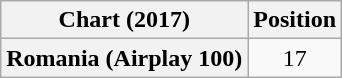<table class="wikitable sortable plainrowheaders" style="text-align:center">
<tr>
<th scope="col">Chart (2017)</th>
<th scope="col">Position</th>
</tr>
<tr>
<th scope="row">Romania (Airplay 100)</th>
<td>17</td>
</tr>
</table>
